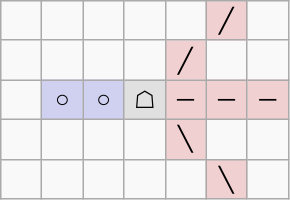<table border="1" class="wikitable">
<tr align=center>
<td width="20"> </td>
<td width="20"> </td>
<td width="20"> </td>
<td width="20"> </td>
<td width="20"> </td>
<td width="20" style="background:#f0d0d0;">╱</td>
<td width="20"> </td>
</tr>
<tr align=center>
<td> </td>
<td> </td>
<td> </td>
<td> </td>
<td style="background:#f0d0d0;">╱</td>
<td> </td>
<td> </td>
</tr>
<tr align=center>
<td> </td>
<td style="background:#d0d0f0;">○</td>
<td style="background:#d0d0f0;">○</td>
<td style="background:#e0e0e0;">☖</td>
<td style="background:#f0d0d0;">─</td>
<td style="background:#f0d0d0;">─</td>
<td style="background:#f0d0d0;">─</td>
</tr>
<tr align=center>
<td> </td>
<td> </td>
<td> </td>
<td> </td>
<td style="background:#f0d0d0;">╲</td>
<td> </td>
<td> </td>
</tr>
<tr align=center>
<td> </td>
<td> </td>
<td> </td>
<td> </td>
<td> </td>
<td style="background:#f0d0d0;">╲</td>
<td> </td>
</tr>
</table>
